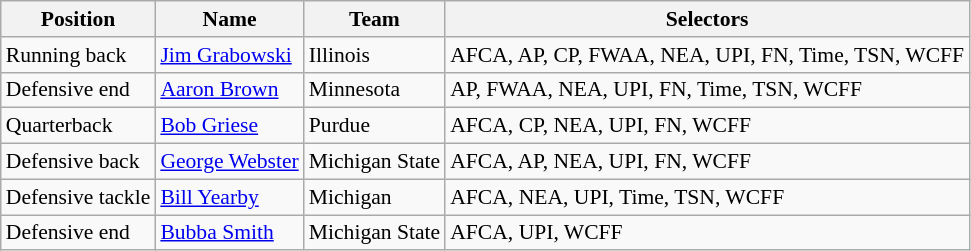<table class="wikitable" style="font-size: 90%">
<tr>
<th>Position</th>
<th>Name</th>
<th>Team</th>
<th>Selectors</th>
</tr>
<tr>
<td>Running back</td>
<td><a href='#'>Jim Grabowski</a></td>
<td>Illinois</td>
<td>AFCA, AP, CP, FWAA, NEA, UPI, FN, Time, TSN, WCFF</td>
</tr>
<tr>
<td>Defensive end</td>
<td><a href='#'>Aaron Brown</a></td>
<td>Minnesota</td>
<td>AP, FWAA, NEA, UPI, FN, Time, TSN, WCFF</td>
</tr>
<tr>
<td>Quarterback</td>
<td><a href='#'>Bob Griese</a></td>
<td>Purdue</td>
<td>AFCA, CP, NEA, UPI, FN, WCFF</td>
</tr>
<tr>
<td>Defensive back</td>
<td><a href='#'>George Webster</a></td>
<td>Michigan State</td>
<td>AFCA, AP, NEA, UPI, FN, WCFF</td>
</tr>
<tr>
<td>Defensive tackle</td>
<td><a href='#'>Bill Yearby</a></td>
<td>Michigan</td>
<td>AFCA, NEA, UPI, Time, TSN, WCFF</td>
</tr>
<tr>
<td>Defensive end</td>
<td><a href='#'>Bubba Smith</a></td>
<td>Michigan State</td>
<td>AFCA, UPI, WCFF</td>
</tr>
</table>
